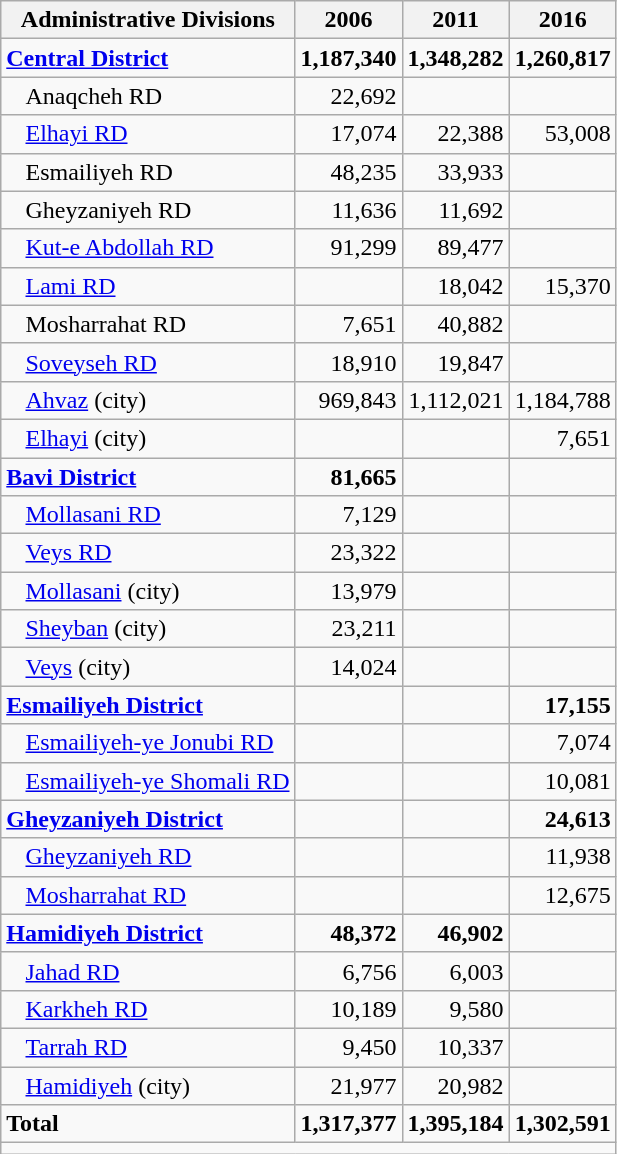<table class="wikitable">
<tr>
<th>Administrative Divisions</th>
<th>2006</th>
<th>2011</th>
<th>2016</th>
</tr>
<tr>
<td><strong><a href='#'>Central District</a></strong></td>
<td style="text-align: right;"><strong>1,187,340</strong></td>
<td style="text-align: right;"><strong>1,348,282</strong></td>
<td style="text-align: right;"><strong>1,260,817</strong></td>
</tr>
<tr>
<td style="padding-left: 1em;">Anaqcheh RD</td>
<td style="text-align: right;">22,692</td>
<td style="text-align: right;"></td>
<td style="text-align: right;"></td>
</tr>
<tr>
<td style="padding-left: 1em;"><a href='#'>Elhayi RD</a></td>
<td style="text-align: right;">17,074</td>
<td style="text-align: right;">22,388</td>
<td style="text-align: right;">53,008</td>
</tr>
<tr>
<td style="padding-left: 1em;">Esmailiyeh RD</td>
<td style="text-align: right;">48,235</td>
<td style="text-align: right;">33,933</td>
<td style="text-align: right;"></td>
</tr>
<tr>
<td style="padding-left: 1em;">Gheyzaniyeh RD</td>
<td style="text-align: right;">11,636</td>
<td style="text-align: right;">11,692</td>
<td style="text-align: right;"></td>
</tr>
<tr>
<td style="padding-left: 1em;"><a href='#'>Kut-e Abdollah RD</a></td>
<td style="text-align: right;">91,299</td>
<td style="text-align: right;">89,477</td>
<td style="text-align: right;"></td>
</tr>
<tr>
<td style="padding-left: 1em;"><a href='#'>Lami RD</a></td>
<td style="text-align: right;"></td>
<td style="text-align: right;">18,042</td>
<td style="text-align: right;">15,370</td>
</tr>
<tr>
<td style="padding-left: 1em;">Mosharrahat RD</td>
<td style="text-align: right;">7,651</td>
<td style="text-align: right;">40,882</td>
<td style="text-align: right;"></td>
</tr>
<tr>
<td style="padding-left: 1em;"><a href='#'>Soveyseh RD</a></td>
<td style="text-align: right;">18,910</td>
<td style="text-align: right;">19,847</td>
<td style="text-align: right;"></td>
</tr>
<tr>
<td style="padding-left: 1em;"><a href='#'>Ahvaz</a> (city)</td>
<td style="text-align: right;">969,843</td>
<td style="text-align: right;">1,112,021</td>
<td style="text-align: right;">1,184,788</td>
</tr>
<tr>
<td style="padding-left: 1em;"><a href='#'>Elhayi</a> (city)</td>
<td style="text-align: right;"></td>
<td style="text-align: right;"></td>
<td style="text-align: right;">7,651</td>
</tr>
<tr>
<td><strong><a href='#'>Bavi District</a></strong></td>
<td style="text-align: right;"><strong>81,665</strong></td>
<td style="text-align: right;"></td>
<td style="text-align: right;"></td>
</tr>
<tr>
<td style="padding-left: 1em;"><a href='#'>Mollasani RD</a></td>
<td style="text-align: right;">7,129</td>
<td style="text-align: right;"></td>
<td style="text-align: right;"></td>
</tr>
<tr>
<td style="padding-left: 1em;"><a href='#'>Veys RD</a></td>
<td style="text-align: right;">23,322</td>
<td style="text-align: right;"></td>
<td style="text-align: right;"></td>
</tr>
<tr>
<td style="padding-left: 1em;"><a href='#'>Mollasani</a> (city)</td>
<td style="text-align: right;">13,979</td>
<td style="text-align: right;"></td>
<td style="text-align: right;"></td>
</tr>
<tr>
<td style="padding-left: 1em;"><a href='#'>Sheyban</a> (city)</td>
<td style="text-align: right;">23,211</td>
<td style="text-align: right;"></td>
<td style="text-align: right;"></td>
</tr>
<tr>
<td style="padding-left: 1em;"><a href='#'>Veys</a> (city)</td>
<td style="text-align: right;">14,024</td>
<td style="text-align: right;"></td>
<td style="text-align: right;"></td>
</tr>
<tr>
<td><strong><a href='#'>Esmailiyeh District</a></strong></td>
<td style="text-align: right;"></td>
<td style="text-align: right;"></td>
<td style="text-align: right;"><strong>17,155</strong></td>
</tr>
<tr>
<td style="padding-left: 1em;"><a href='#'>Esmailiyeh-ye Jonubi RD</a></td>
<td style="text-align: right;"></td>
<td style="text-align: right;"></td>
<td style="text-align: right;">7,074</td>
</tr>
<tr>
<td style="padding-left: 1em;"><a href='#'>Esmailiyeh-ye Shomali RD</a></td>
<td style="text-align: right;"></td>
<td style="text-align: right;"></td>
<td style="text-align: right;">10,081</td>
</tr>
<tr>
<td><strong><a href='#'>Gheyzaniyeh District</a></strong></td>
<td style="text-align: right;"></td>
<td style="text-align: right;"></td>
<td style="text-align: right;"><strong>24,613</strong></td>
</tr>
<tr>
<td style="padding-left: 1em;"><a href='#'>Gheyzaniyeh RD</a></td>
<td style="text-align: right;"></td>
<td style="text-align: right;"></td>
<td style="text-align: right;">11,938</td>
</tr>
<tr>
<td style="padding-left: 1em;"><a href='#'>Mosharrahat RD</a></td>
<td style="text-align: right;"></td>
<td style="text-align: right;"></td>
<td style="text-align: right;">12,675</td>
</tr>
<tr>
<td><strong><a href='#'>Hamidiyeh District</a></strong></td>
<td style="text-align: right;"><strong>48,372</strong></td>
<td style="text-align: right;"><strong>46,902</strong></td>
<td style="text-align: right;"></td>
</tr>
<tr>
<td style="padding-left: 1em;"><a href='#'>Jahad RD</a></td>
<td style="text-align: right;">6,756</td>
<td style="text-align: right;">6,003</td>
<td style="text-align: right;"></td>
</tr>
<tr>
<td style="padding-left: 1em;"><a href='#'>Karkheh RD</a></td>
<td style="text-align: right;">10,189</td>
<td style="text-align: right;">9,580</td>
<td style="text-align: right;"></td>
</tr>
<tr>
<td style="padding-left: 1em;"><a href='#'>Tarrah RD</a></td>
<td style="text-align: right;">9,450</td>
<td style="text-align: right;">10,337</td>
<td style="text-align: right;"></td>
</tr>
<tr>
<td style="padding-left: 1em;"><a href='#'>Hamidiyeh</a> (city)</td>
<td style="text-align: right;">21,977</td>
<td style="text-align: right;">20,982</td>
<td style="text-align: right;"></td>
</tr>
<tr>
<td><strong>Total</strong></td>
<td style="text-align: right;"><strong>1,317,377</strong></td>
<td style="text-align: right;"><strong>1,395,184</strong></td>
<td style="text-align: right;"><strong>1,302,591</strong></td>
</tr>
<tr>
<td colspan=4></td>
</tr>
</table>
